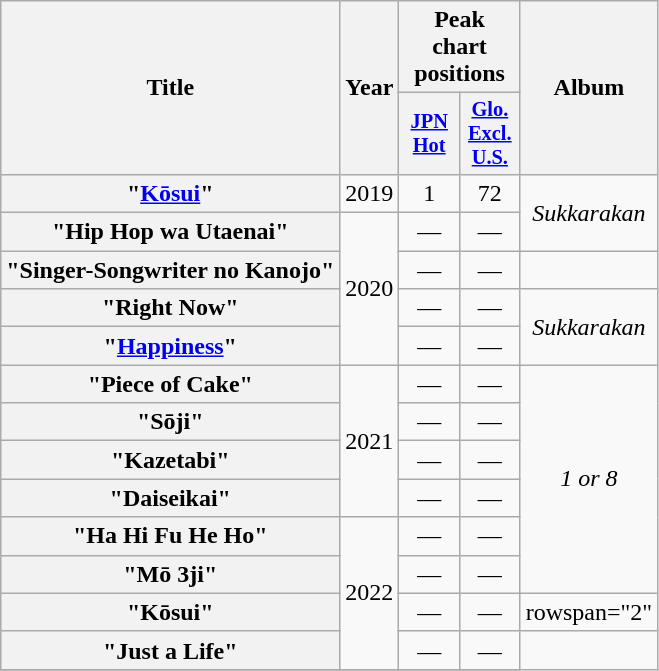<table class="wikitable plainrowheaders" style="text-align:center;">
<tr>
<th scope="col" rowspan="2">Title</th>
<th scope="col" rowspan="2">Year</th>
<th colspan="2">Peak chart positions</th>
<th scope="col" rowspan="2">Album</th>
</tr>
<tr>
<th scope="col" style="width:2.5em;font-size:85%;"><a href='#'>JPN<br>Hot</a></th>
<th scope="col" style="width:2.5em;font-size:85%;"><a href='#'>Glo.<br>Excl.<br>U.S.</a><br></th>
</tr>
<tr>
<th scope="row">"<a href='#'>Kōsui</a>"</th>
<td rowspan="1">2019</td>
<td>1</td>
<td>72</td>
<td rowspan="2"><em>Sukkarakan</em></td>
</tr>
<tr>
<th scope="row">"Hip Hop wa Utaenai"</th>
<td rowspan="4">2020</td>
<td>—</td>
<td>—</td>
</tr>
<tr>
<th scope="row">"Singer-Songwriter no Kanojo"</th>
<td>—</td>
<td>—</td>
<td></td>
</tr>
<tr>
<th scope="row">"Right Now"</th>
<td>—</td>
<td>—</td>
<td rowspan="2"><em>Sukkarakan</em></td>
</tr>
<tr>
<th scope="row">"<a href='#'>Happiness</a>"</th>
<td>—</td>
<td>—</td>
</tr>
<tr>
<th scope="row">"Piece of Cake"</th>
<td rowspan="4">2021</td>
<td>—</td>
<td>—</td>
<td rowspan="6"><em>1 or 8</em></td>
</tr>
<tr>
<th scope="row">"Sōji"</th>
<td>—</td>
<td>—</td>
</tr>
<tr>
<th scope="row">"Kazetabi"</th>
<td>—</td>
<td>—</td>
</tr>
<tr>
<th scope="row">"Daiseikai"</th>
<td>—</td>
<td>—</td>
</tr>
<tr>
<th scope="row">"Ha Hi Fu He Ho"</th>
<td rowspan="4">2022</td>
<td>—</td>
<td>—</td>
</tr>
<tr>
<th scope="row">"Mō 3ji"</th>
<td>—</td>
<td>—</td>
</tr>
<tr>
<th scope="row">"Kōsui" </th>
<td>—</td>
<td>—</td>
<td>rowspan="2" </td>
</tr>
<tr>
<th scope="row">"Just a Life" </th>
<td>—</td>
<td>—</td>
</tr>
<tr>
</tr>
</table>
